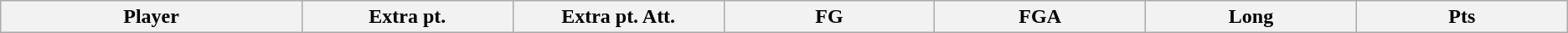<table class="wikitable sortable">
<tr>
<th bgcolor="#DDDDFF" width="10%">Player</th>
<th bgcolor="#DDDDFF" width="7%">Extra pt.</th>
<th bgcolor="#DDDDFF" width="7%">Extra pt. Att.</th>
<th bgcolor="#DDDDFF" width="7%">FG</th>
<th bgcolor="#DDDDFF" width="7%">FGA</th>
<th bgcolor="#DDDDFF" width="7%">Long</th>
<th bgcolor="#DDDDFF" width="7%">Pts</th>
</tr>
</table>
